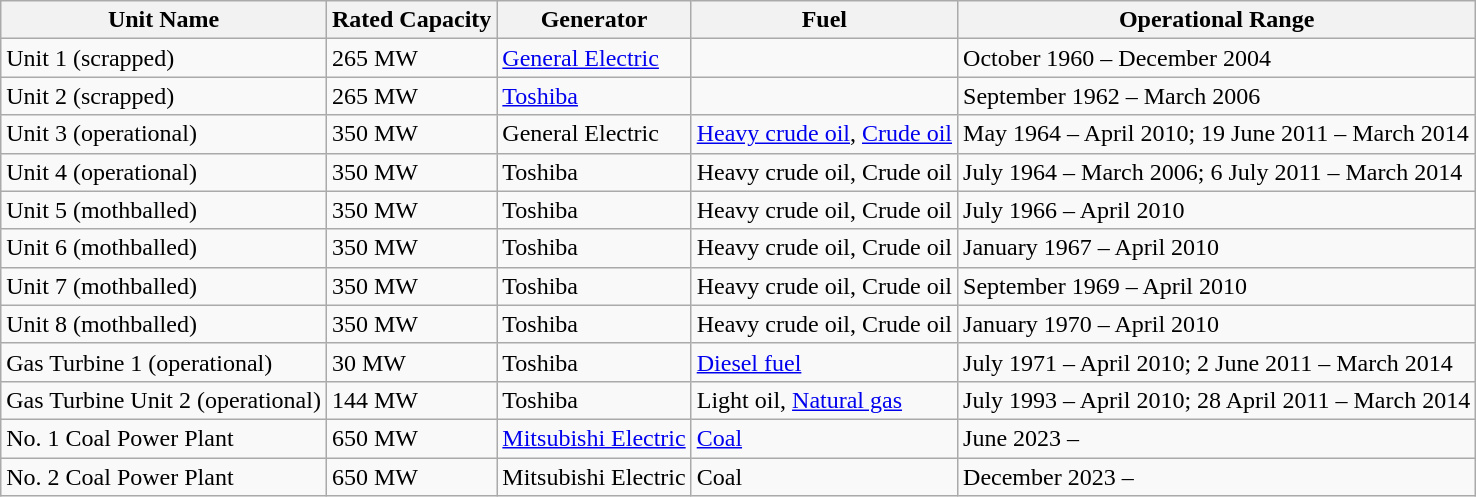<table class="wikitable">
<tr>
<th>Unit Name</th>
<th>Rated Capacity</th>
<th>Generator</th>
<th>Fuel</th>
<th>Operational Range</th>
</tr>
<tr>
<td>Unit 1 (scrapped)</td>
<td>265 MW</td>
<td><a href='#'>General Electric</a></td>
<td></td>
<td>October 1960 – December 2004</td>
</tr>
<tr>
<td>Unit 2 (scrapped)</td>
<td>265 MW</td>
<td><a href='#'>Toshiba</a></td>
<td></td>
<td>September 1962 – March 2006</td>
</tr>
<tr>
<td>Unit 3 (operational)</td>
<td>350 MW</td>
<td>General Electric</td>
<td><a href='#'>Heavy crude oil</a>, <a href='#'>Crude oil</a></td>
<td>May 1964 – April 2010; 19 June 2011 – March 2014</td>
</tr>
<tr>
<td>Unit 4 (operational)</td>
<td>350 MW</td>
<td>Toshiba</td>
<td>Heavy crude oil, Crude oil</td>
<td>July 1964 – March 2006; 6 July 2011 – March 2014</td>
</tr>
<tr>
<td>Unit 5 (mothballed)</td>
<td>350 MW</td>
<td>Toshiba</td>
<td>Heavy crude oil, Crude oil</td>
<td>July 1966 – April 2010</td>
</tr>
<tr>
<td>Unit 6 (mothballed)</td>
<td>350 MW</td>
<td>Toshiba</td>
<td>Heavy crude oil, Crude oil</td>
<td>January 1967 – April 2010</td>
</tr>
<tr>
<td>Unit 7 (mothballed)</td>
<td>350 MW</td>
<td>Toshiba</td>
<td>Heavy crude oil, Crude oil</td>
<td>September 1969 – April 2010</td>
</tr>
<tr>
<td>Unit 8 (mothballed)</td>
<td>350 MW</td>
<td>Toshiba</td>
<td>Heavy crude oil, Crude oil</td>
<td>January 1970 – April 2010</td>
</tr>
<tr>
<td>Gas Turbine 1 (operational)</td>
<td>30 MW</td>
<td>Toshiba</td>
<td><a href='#'>Diesel fuel</a></td>
<td>July 1971 – April 2010; 2 June 2011 – March 2014</td>
</tr>
<tr>
<td>Gas Turbine Unit 2 (operational)</td>
<td>144 MW</td>
<td>Toshiba</td>
<td>Light oil, <a href='#'>Natural gas</a></td>
<td>July 1993 – April 2010; 28 April 2011 – March 2014</td>
</tr>
<tr>
<td>No. 1 Coal Power Plant</td>
<td>650 MW</td>
<td><a href='#'>Mitsubishi Electric</a></td>
<td><a href='#'>Coal</a></td>
<td>June 2023 – </td>
</tr>
<tr>
<td>No. 2 Coal Power Plant</td>
<td>650 MW</td>
<td>Mitsubishi Electric</td>
<td>Coal</td>
<td>December 2023 – </td>
</tr>
</table>
